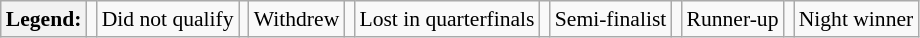<table class="wikitable" style="font-size:90%;">
<tr>
<th>Legend:</th>
<td></td>
<td>Did not qualify</td>
<td></td>
<td>Withdrew</td>
<td></td>
<td>Lost in quarterfinals</td>
<td></td>
<td>Semi-finalist</td>
<td></td>
<td>Runner-up</td>
<td></td>
<td>Night winner</td>
</tr>
</table>
